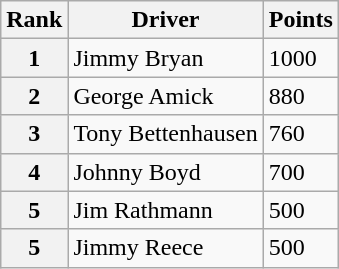<table class="wikitable">
<tr>
<th>Rank</th>
<th>Driver</th>
<th>Points</th>
</tr>
<tr>
<th>1</th>
<td>Jimmy Bryan</td>
<td>1000</td>
</tr>
<tr>
<th>2</th>
<td>George Amick</td>
<td>880</td>
</tr>
<tr>
<th>3</th>
<td>Tony Bettenhausen</td>
<td>760</td>
</tr>
<tr>
<th>4</th>
<td>Johnny Boyd</td>
<td>700</td>
</tr>
<tr>
<th>5</th>
<td>Jim Rathmann</td>
<td>500</td>
</tr>
<tr>
<th>5</th>
<td>Jimmy Reece</td>
<td>500</td>
</tr>
</table>
